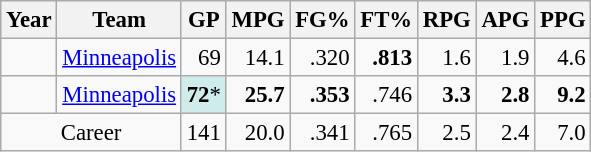<table class="wikitable sortable" style="font-size:95%; text-align:right;">
<tr>
<th>Year</th>
<th>Team</th>
<th>GP</th>
<th>MPG</th>
<th>FG%</th>
<th>FT%</th>
<th>RPG</th>
<th>APG</th>
<th>PPG</th>
</tr>
<tr>
<td style="text-align:left;"></td>
<td style="text-align:left;"><a href='#'>Minneapolis</a></td>
<td>69</td>
<td>14.1</td>
<td>.320</td>
<td><strong>.813</strong></td>
<td>1.6</td>
<td>1.9</td>
<td>4.6</td>
</tr>
<tr>
<td style="text-align:left;"></td>
<td style="text-align:left;"><a href='#'>Minneapolis</a></td>
<td style="background:#cfecec;"><strong>72</strong>*</td>
<td><strong>25.7</strong></td>
<td><strong>.353</strong></td>
<td>.746</td>
<td><strong>3.3</strong></td>
<td><strong>2.8</strong></td>
<td><strong>9.2</strong></td>
</tr>
<tr class="sortbottom">
<td style="text-align:center;" colspan="2">Career</td>
<td>141</td>
<td>20.0</td>
<td>.341</td>
<td>.765</td>
<td>2.5</td>
<td>2.4</td>
<td>7.0</td>
</tr>
</table>
